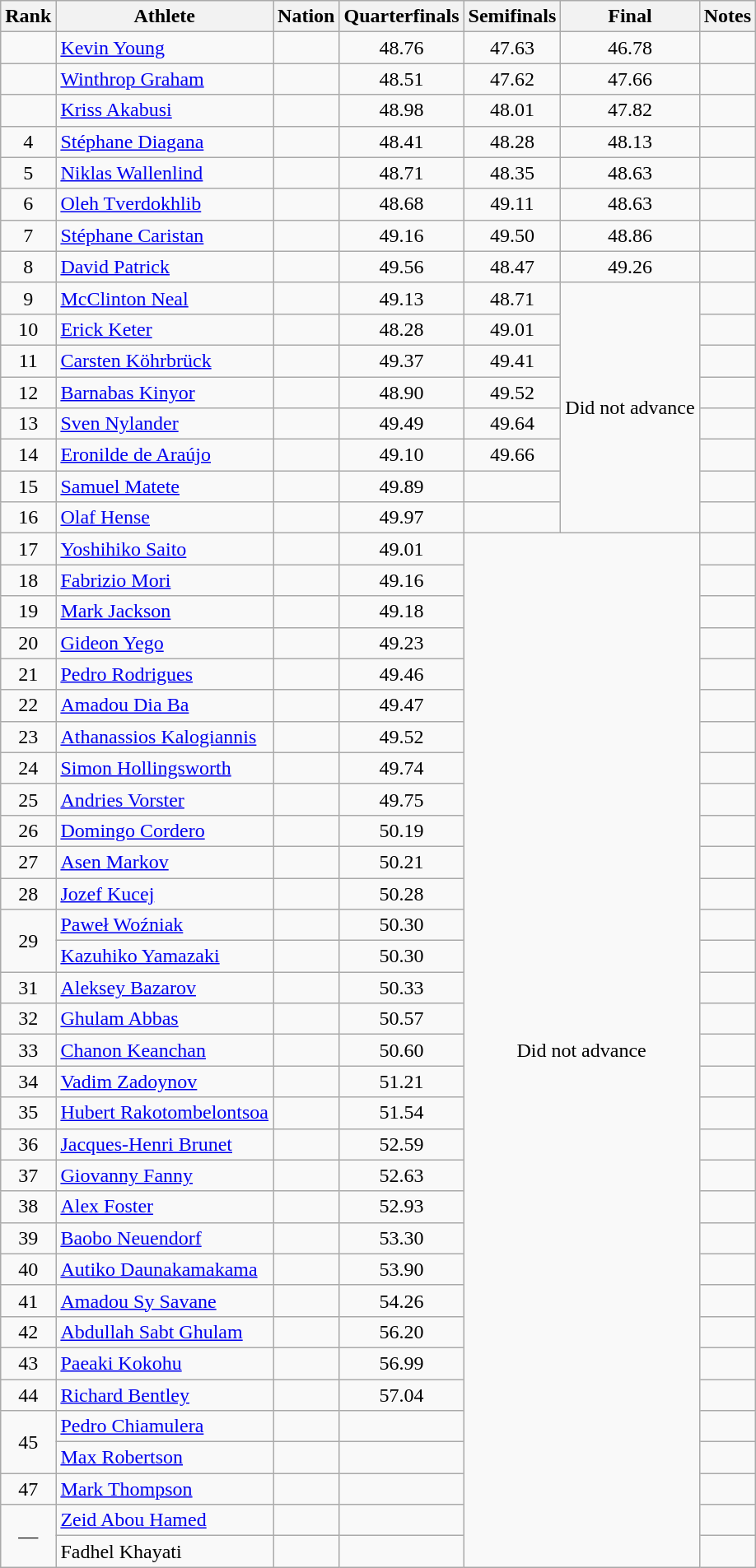<table class="wikitable sortable" style="text-align:center">
<tr>
<th>Rank</th>
<th>Athlete</th>
<th>Nation</th>
<th>Quarterfinals</th>
<th>Semifinals</th>
<th>Final</th>
<th>Notes</th>
</tr>
<tr>
<td></td>
<td align=left><a href='#'>Kevin Young</a></td>
<td align=left></td>
<td>48.76</td>
<td>47.63</td>
<td>46.78</td>
<td></td>
</tr>
<tr>
<td></td>
<td align=left><a href='#'>Winthrop Graham</a></td>
<td align=left></td>
<td>48.51</td>
<td>47.62</td>
<td>47.66</td>
<td></td>
</tr>
<tr>
<td></td>
<td align=left><a href='#'>Kriss Akabusi</a></td>
<td align=left></td>
<td>48.98</td>
<td>48.01</td>
<td>47.82</td>
<td></td>
</tr>
<tr>
<td>4</td>
<td align=left><a href='#'>Stéphane Diagana</a></td>
<td align=left></td>
<td>48.41</td>
<td>48.28</td>
<td>48.13</td>
<td></td>
</tr>
<tr>
<td>5</td>
<td align=left><a href='#'>Niklas Wallenlind</a></td>
<td align=left></td>
<td>48.71</td>
<td>48.35</td>
<td>48.63</td>
<td></td>
</tr>
<tr>
<td>6</td>
<td align=left><a href='#'>Oleh Tverdokhlib</a></td>
<td align=left></td>
<td>48.68</td>
<td>49.11</td>
<td>48.63</td>
<td></td>
</tr>
<tr>
<td>7</td>
<td align=left><a href='#'>Stéphane Caristan</a></td>
<td align=left></td>
<td>49.16</td>
<td>49.50</td>
<td>48.86</td>
<td></td>
</tr>
<tr>
<td>8</td>
<td align=left><a href='#'>David Patrick</a></td>
<td align=left></td>
<td>49.56</td>
<td>48.47</td>
<td>49.26</td>
<td></td>
</tr>
<tr>
<td>9</td>
<td align=left><a href='#'>McClinton Neal</a></td>
<td align=left></td>
<td>49.13</td>
<td>48.71</td>
<td rowspan=8 data-sort-value=99.99>Did not advance</td>
<td></td>
</tr>
<tr>
<td>10</td>
<td align=left><a href='#'>Erick Keter</a></td>
<td align=left></td>
<td>48.28</td>
<td>49.01</td>
<td></td>
</tr>
<tr>
<td>11</td>
<td align=left><a href='#'>Carsten Köhrbrück</a></td>
<td align=left></td>
<td>49.37</td>
<td>49.41</td>
<td></td>
</tr>
<tr>
<td>12</td>
<td align=left><a href='#'>Barnabas Kinyor</a></td>
<td align=left></td>
<td>48.90</td>
<td>49.52</td>
<td></td>
</tr>
<tr>
<td>13</td>
<td align=left><a href='#'>Sven Nylander</a></td>
<td align=left></td>
<td>49.49</td>
<td>49.64</td>
<td></td>
</tr>
<tr>
<td>14</td>
<td align=left><a href='#'>Eronilde de Araújo</a></td>
<td align=left></td>
<td>49.10</td>
<td>49.66</td>
<td></td>
</tr>
<tr>
<td>15</td>
<td align=left><a href='#'>Samuel Matete</a></td>
<td align=left></td>
<td>49.89</td>
<td data-sort-value=70.00></td>
<td></td>
</tr>
<tr>
<td>16</td>
<td align=left><a href='#'>Olaf Hense</a></td>
<td align=left></td>
<td>49.97</td>
<td data-sort-value=90.00></td>
<td></td>
</tr>
<tr>
<td>17</td>
<td align=left><a href='#'>Yoshihiko Saito</a></td>
<td align=left></td>
<td>49.01</td>
<td colspan=2 rowspan=33 data-sort-value=99.99>Did not advance</td>
<td></td>
</tr>
<tr>
<td>18</td>
<td align=left><a href='#'>Fabrizio Mori</a></td>
<td align=left></td>
<td>49.16</td>
<td></td>
</tr>
<tr>
<td>19</td>
<td align=left><a href='#'>Mark Jackson</a></td>
<td align=left></td>
<td>49.18</td>
<td></td>
</tr>
<tr>
<td>20</td>
<td align=left><a href='#'>Gideon Yego</a></td>
<td align=left></td>
<td>49.23</td>
<td></td>
</tr>
<tr>
<td>21</td>
<td align=left><a href='#'>Pedro Rodrigues</a></td>
<td align=left></td>
<td>49.46</td>
<td></td>
</tr>
<tr>
<td>22</td>
<td align=left><a href='#'>Amadou Dia Ba</a></td>
<td align=left></td>
<td>49.47</td>
<td></td>
</tr>
<tr>
<td>23</td>
<td align=left><a href='#'>Athanassios Kalogiannis</a></td>
<td align=left></td>
<td>49.52</td>
<td></td>
</tr>
<tr>
<td>24</td>
<td align=left><a href='#'>Simon Hollingsworth</a></td>
<td align=left></td>
<td>49.74</td>
<td></td>
</tr>
<tr>
<td>25</td>
<td align=left><a href='#'>Andries Vorster</a></td>
<td align=left></td>
<td>49.75</td>
<td></td>
</tr>
<tr>
<td>26</td>
<td align=left><a href='#'>Domingo Cordero</a></td>
<td align=left></td>
<td>50.19</td>
<td></td>
</tr>
<tr>
<td>27</td>
<td align=left><a href='#'>Asen Markov</a></td>
<td align=left></td>
<td>50.21</td>
<td></td>
</tr>
<tr>
<td>28</td>
<td align=left><a href='#'>Jozef Kucej</a></td>
<td align=left></td>
<td>50.28</td>
<td></td>
</tr>
<tr>
<td rowspan=2>29</td>
<td align=left><a href='#'>Paweł Woźniak</a></td>
<td align=left></td>
<td>50.30</td>
<td></td>
</tr>
<tr>
<td align=left><a href='#'>Kazuhiko Yamazaki</a></td>
<td align=left></td>
<td>50.30</td>
<td></td>
</tr>
<tr>
<td>31</td>
<td align=left><a href='#'>Aleksey Bazarov</a></td>
<td align=left></td>
<td>50.33</td>
<td></td>
</tr>
<tr>
<td>32</td>
<td align=left><a href='#'>Ghulam Abbas</a></td>
<td align=left></td>
<td>50.57</td>
<td></td>
</tr>
<tr>
<td>33</td>
<td align=left><a href='#'>Chanon Keanchan</a></td>
<td align=left></td>
<td>50.60</td>
<td></td>
</tr>
<tr>
<td>34</td>
<td align=left><a href='#'>Vadim Zadoynov</a></td>
<td align=left></td>
<td>51.21</td>
<td></td>
</tr>
<tr>
<td>35</td>
<td align=left><a href='#'>Hubert Rakotombelontsoa</a></td>
<td align=left></td>
<td>51.54</td>
<td></td>
</tr>
<tr>
<td>36</td>
<td align=left><a href='#'>Jacques-Henri Brunet</a></td>
<td align=left></td>
<td>52.59</td>
<td></td>
</tr>
<tr>
<td>37</td>
<td align=left><a href='#'>Giovanny Fanny</a></td>
<td align=left></td>
<td>52.63</td>
<td></td>
</tr>
<tr>
<td>38</td>
<td align=left><a href='#'>Alex Foster</a></td>
<td align=left></td>
<td>52.93</td>
<td></td>
</tr>
<tr>
<td>39</td>
<td align=left><a href='#'>Baobo Neuendorf</a></td>
<td align=left></td>
<td>53.30</td>
<td></td>
</tr>
<tr>
<td>40</td>
<td align=left><a href='#'>Autiko Daunakamakama</a></td>
<td align=left></td>
<td>53.90</td>
<td></td>
</tr>
<tr>
<td>41</td>
<td align=left><a href='#'>Amadou Sy Savane</a></td>
<td align=left></td>
<td>54.26</td>
<td></td>
</tr>
<tr>
<td>42</td>
<td align=left><a href='#'>Abdullah Sabt Ghulam</a></td>
<td align=left></td>
<td>56.20</td>
<td></td>
</tr>
<tr>
<td>43</td>
<td align=left><a href='#'>Paeaki Kokohu</a></td>
<td align=left></td>
<td>56.99</td>
<td></td>
</tr>
<tr>
<td>44</td>
<td align=left><a href='#'>Richard Bentley</a></td>
<td align=left></td>
<td>57.04</td>
<td></td>
</tr>
<tr>
<td rowspan=2>45</td>
<td align=left><a href='#'>Pedro Chiamulera</a></td>
<td align=left></td>
<td data-sort-value=60.00></td>
<td></td>
</tr>
<tr>
<td align=left><a href='#'>Max Robertson</a></td>
<td align=left></td>
<td data-sort-value=60.00></td>
<td></td>
</tr>
<tr>
<td>47</td>
<td align=left><a href='#'>Mark Thompson</a></td>
<td align=left></td>
<td data-sort-value=70.00></td>
<td></td>
</tr>
<tr>
<td rowspan=2 data-sort-value=48>—</td>
<td align=left><a href='#'>Zeid Abou Hamed</a></td>
<td align=left></td>
<td data-sort-value=90.00></td>
<td></td>
</tr>
<tr>
<td align=left>Fadhel Khayati</td>
<td align=left></td>
<td data-sort-value=90.00></td>
<td></td>
</tr>
</table>
